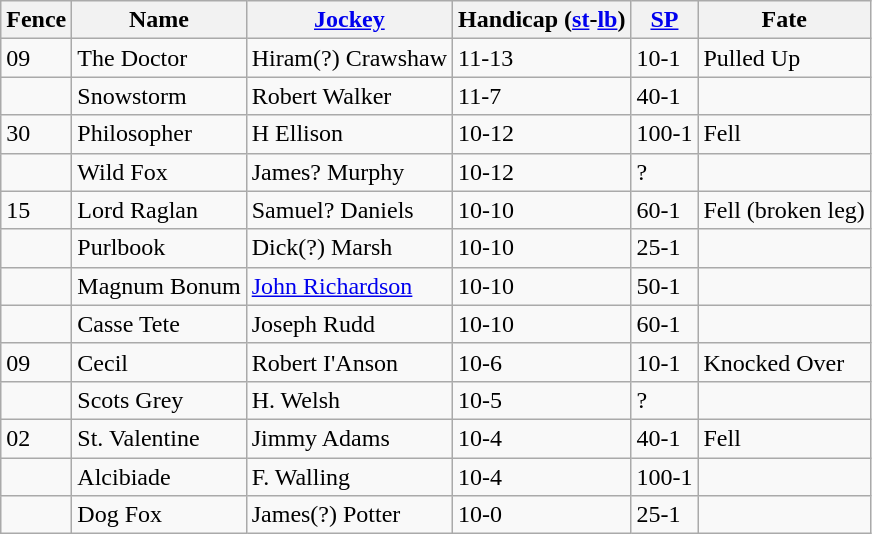<table class="wikitable sortable">
<tr>
<th>Fence</th>
<th>Name</th>
<th><a href='#'>Jockey</a></th>
<th>Handicap (<a href='#'>st</a>-<a href='#'>lb</a>)</th>
<th><a href='#'>SP</a></th>
<th>Fate</th>
</tr>
<tr>
<td>09</td>
<td>The Doctor</td>
<td>Hiram(?) Crawshaw</td>
<td>11-13</td>
<td>10-1</td>
<td>Pulled Up</td>
</tr>
<tr>
<td></td>
<td>Snowstorm</td>
<td>Robert Walker</td>
<td>11-7</td>
<td>40-1</td>
<td></td>
</tr>
<tr>
<td>30</td>
<td>Philosopher</td>
<td>H Ellison</td>
<td>10-12</td>
<td>100-1</td>
<td>Fell</td>
</tr>
<tr>
<td></td>
<td>Wild Fox</td>
<td>James? Murphy</td>
<td>10-12</td>
<td>?</td>
<td></td>
</tr>
<tr>
<td>15</td>
<td>Lord Raglan</td>
<td>Samuel? Daniels</td>
<td>10-10</td>
<td>60-1</td>
<td>Fell (broken leg)</td>
</tr>
<tr>
<td></td>
<td>Purlbook</td>
<td>Dick(?) Marsh</td>
<td>10-10</td>
<td>25-1</td>
<td></td>
</tr>
<tr>
<td></td>
<td>Magnum Bonum</td>
<td><a href='#'>John Richardson</a></td>
<td>10-10</td>
<td>50-1</td>
<td></td>
</tr>
<tr>
<td></td>
<td>Casse Tete</td>
<td>Joseph Rudd</td>
<td>10-10</td>
<td>60-1</td>
<td></td>
</tr>
<tr>
<td>09</td>
<td>Cecil</td>
<td>Robert I'Anson</td>
<td>10-6</td>
<td>10-1</td>
<td>Knocked Over</td>
</tr>
<tr>
<td></td>
<td>Scots Grey</td>
<td>H. Welsh</td>
<td>10-5</td>
<td>?</td>
<td></td>
</tr>
<tr>
<td>02</td>
<td>St. Valentine</td>
<td>Jimmy Adams</td>
<td>10-4</td>
<td>40-1</td>
<td>Fell</td>
</tr>
<tr>
<td></td>
<td>Alcibiade</td>
<td>F. Walling</td>
<td>10-4</td>
<td>100-1</td>
<td></td>
</tr>
<tr>
<td></td>
<td>Dog Fox</td>
<td>James(?) Potter</td>
<td>10-0</td>
<td>25-1</td>
<td></td>
</tr>
</table>
